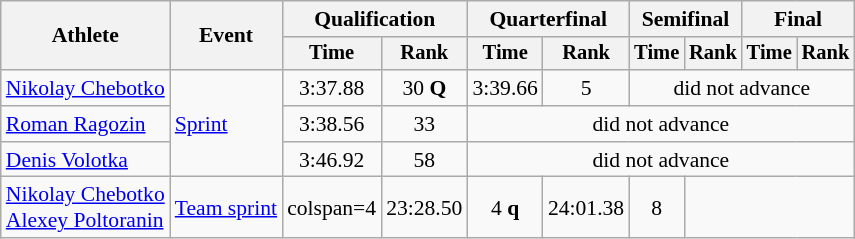<table class="wikitable" style="font-size:90%">
<tr>
<th rowspan="2">Athlete</th>
<th rowspan="2">Event</th>
<th colspan="2">Qualification</th>
<th colspan="2">Quarterfinal</th>
<th colspan="2">Semifinal</th>
<th colspan="2">Final</th>
</tr>
<tr style="font-size:95%">
<th>Time</th>
<th>Rank</th>
<th>Time</th>
<th>Rank</th>
<th>Time</th>
<th>Rank</th>
<th>Time</th>
<th>Rank</th>
</tr>
<tr align=center>
<td align=left><a href='#'>Nikolay Chebotko</a></td>
<td align=left rowspan=3><a href='#'>Sprint</a></td>
<td>3:37.88</td>
<td>30 <strong>Q</strong></td>
<td>3:39.66</td>
<td>5</td>
<td colspan=4>did not advance</td>
</tr>
<tr align=center>
<td align=left><a href='#'>Roman Ragozin</a></td>
<td>3:38.56</td>
<td>33</td>
<td colspan=6>did not advance</td>
</tr>
<tr align=center>
<td align=left><a href='#'>Denis Volotka</a></td>
<td>3:46.92</td>
<td>58</td>
<td colspan=6>did not advance</td>
</tr>
<tr align=center>
<td align=left><a href='#'>Nikolay Chebotko</a><br><a href='#'>Alexey Poltoranin</a></td>
<td align=left><a href='#'>Team sprint</a></td>
<td>colspan=4 </td>
<td>23:28.50</td>
<td>4 <strong>q</strong></td>
<td>24:01.38</td>
<td>8</td>
</tr>
</table>
